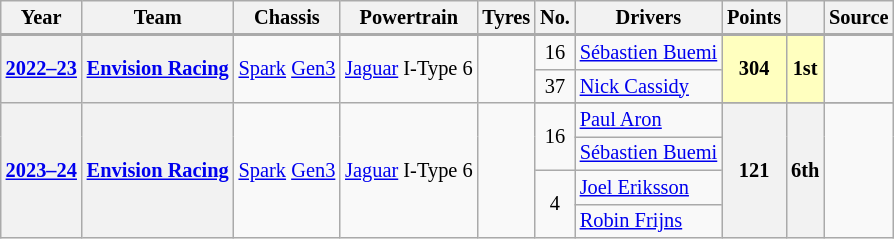<table class="wikitable" style="font-size: 85%; text-align:center;">
<tr>
<th valign="middle">Year</th>
<th valign="middle">Team</th>
<th valign="middle">Chassis</th>
<th valign="middle">Powertrain</th>
<th valign="middle">Tyres</th>
<th rowspan=2 valign="middle" style="border-bottom:2px solid #aaaaaa">No.</th>
<th rowspan=2 valign="middle" style="border-bottom:2px solid #aaaaaa">Drivers</th>
<th valign="middle">Points</th>
<th></th>
<th valign="middle">Source</th>
</tr>
<tr style="border-top:2px solid #aaaaaa">
<th rowspan=3><a href='#'>2022–23</a></th>
<th rowspan=3> <a href='#'>Envision Racing</a></th>
<td rowspan=3><a href='#'>Spark</a> <a href='#'>Gen3</a></td>
<td rowspan=3><a href='#'>Jaguar</a> I-Type 6</td>
<td rowspan=3></td>
<th rowspan=3 style="background:#ffffbf">304</th>
<th rowspan=3 style="background:#ffffbf">1st</th>
<td rowspan=3></td>
</tr>
<tr>
<td>16</td>
<td align="left"> <a href='#'>Sébastien Buemi</a></td>
</tr>
<tr>
<td>37</td>
<td align="left"> <a href='#'>Nick Cassidy</a></td>
</tr>
<tr>
<th rowspan=6><a href='#'>2023–24</a></th>
<th rowspan=6> <a href='#'>Envision Racing</a></th>
<td rowspan=6><a href='#'>Spark</a> <a href='#'>Gen3</a></td>
<td rowspan=6><a href='#'>Jaguar</a> I-Type 6</td>
<td rowspan=6></td>
</tr>
<tr>
<td rowspan="2">16</td>
<td align="left"> <a href='#'>Paul Aron</a></td>
<th rowspan=6>121</th>
<th rowspan=6>6th</th>
<td rowspan=6></td>
</tr>
<tr>
<td align="left"> <a href='#'>Sébastien Buemi</a></td>
</tr>
<tr>
<td rowspan="2">4</td>
<td align="left"> <a href='#'>Joel Eriksson</a></td>
</tr>
<tr>
<td align="left"> <a href='#'>Robin Frijns</a></td>
</tr>
</table>
